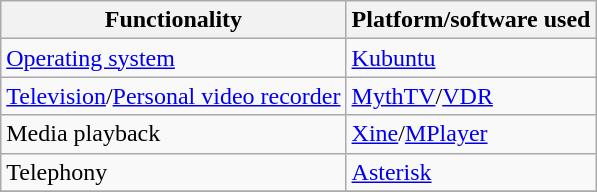<table class="wikitable">
<tr>
<th>Functionality</th>
<th>Platform/software used</th>
</tr>
<tr>
<td><a href='#'>Operating system</a></td>
<td><a href='#'>Kubuntu</a></td>
</tr>
<tr>
<td><a href='#'>Television</a>/<a href='#'>Personal video recorder</a></td>
<td><a href='#'>MythTV</a>/<a href='#'>VDR</a></td>
</tr>
<tr>
<td>Media playback</td>
<td><a href='#'>Xine</a>/<a href='#'>MPlayer</a></td>
</tr>
<tr>
<td>Telephony</td>
<td><a href='#'>Asterisk</a></td>
</tr>
<tr>
</tr>
</table>
